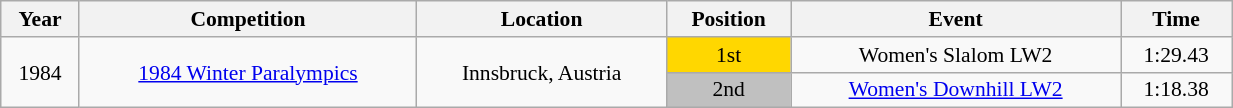<table class="wikitable" width=65% style="font-size:90%; text-align:center;">
<tr>
<th>Year</th>
<th>Competition</th>
<th>Location</th>
<th>Position</th>
<th>Event</th>
<th>Time</th>
</tr>
<tr>
<td rowspan=2>1984</td>
<td rowspan=2><a href='#'>1984 Winter Paralympics</a></td>
<td rowspan=2>Innsbruck, Austria</td>
<td bgcolor=gold>1st</td>
<td>Women's Slalom LW2</td>
<td>1:29.43</td>
</tr>
<tr>
<td bgcolor=silver>2nd</td>
<td><a href='#'>Women's Downhill LW2</a></td>
<td>1:18.38</td>
</tr>
</table>
